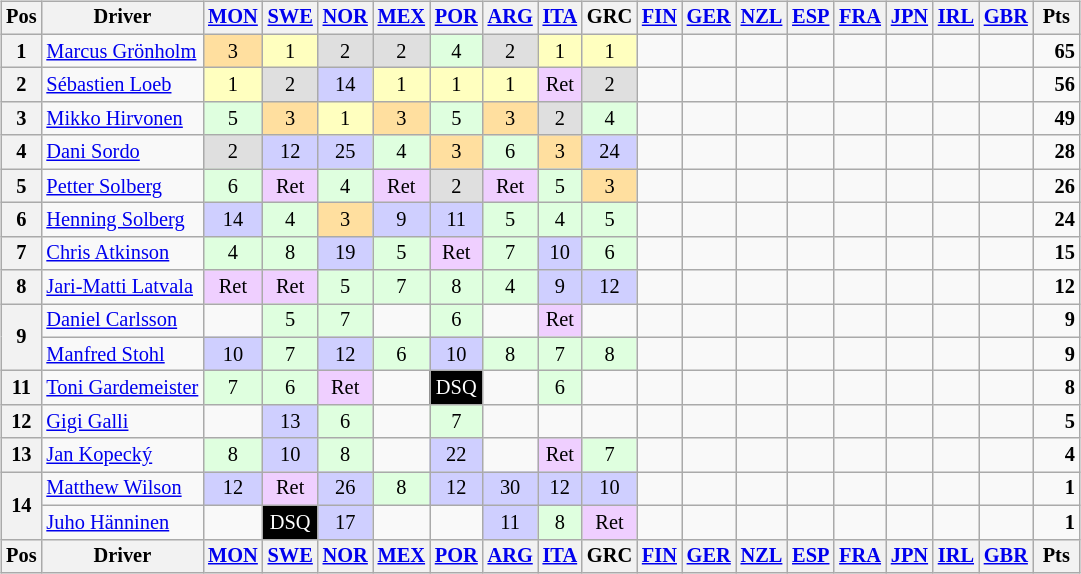<table>
<tr>
<td><br><table class="wikitable" style="font-size: 85%; text-align: center;">
<tr valign="top">
<th valign="middle">Pos</th>
<th valign="middle">Driver</th>
<th><a href='#'>MON</a><br></th>
<th><a href='#'>SWE</a><br></th>
<th><a href='#'>NOR</a><br></th>
<th><a href='#'>MEX</a><br></th>
<th><a href='#'>POR</a><br></th>
<th><a href='#'>ARG</a><br></th>
<th><a href='#'>ITA</a><br></th>
<th>GRC<br></th>
<th><a href='#'>FIN</a><br></th>
<th><a href='#'>GER</a><br></th>
<th><a href='#'>NZL</a><br></th>
<th><a href='#'>ESP</a><br></th>
<th><a href='#'>FRA</a><br></th>
<th><a href='#'>JPN</a><br></th>
<th><a href='#'>IRL</a><br></th>
<th><a href='#'>GBR</a><br></th>
<th valign="middle"> Pts </th>
</tr>
<tr>
<th>1</th>
<td align=left> <a href='#'>Marcus Grönholm</a></td>
<td style="background:#ffdf9f;">3</td>
<td style="background:#ffffbf;">1</td>
<td style="background:#dfdfdf;">2</td>
<td style="background:#dfdfdf;">2</td>
<td style="background:#dfffdf;">4</td>
<td style="background:#dfdfdf;">2</td>
<td style="background:#ffffbf;">1</td>
<td style="background:#ffffbf;">1</td>
<td></td>
<td></td>
<td></td>
<td></td>
<td></td>
<td></td>
<td></td>
<td></td>
<td align="right"><strong>65</strong></td>
</tr>
<tr>
<th>2</th>
<td align=left> <a href='#'>Sébastien Loeb</a></td>
<td style="background:#ffffbf;">1</td>
<td style="background:#dfdfdf;">2</td>
<td style="background:#cfcfff;">14</td>
<td style="background:#ffffbf;">1</td>
<td style="background:#ffffbf;">1</td>
<td style="background:#ffffbf;">1</td>
<td style="background:#efcfff;">Ret</td>
<td style="background:#dfdfdf;">2</td>
<td></td>
<td></td>
<td></td>
<td></td>
<td></td>
<td></td>
<td></td>
<td></td>
<td align="right"><strong>56</strong></td>
</tr>
<tr>
<th>3</th>
<td align=left> <a href='#'>Mikko Hirvonen</a></td>
<td style="background:#dfffdf;">5</td>
<td style="background:#ffdf9f;">3</td>
<td style="background:#ffffbf;">1</td>
<td style="background:#ffdf9f;">3</td>
<td style="background:#dfffdf;">5</td>
<td style="background:#ffdf9f;">3</td>
<td style="background:#dfdfdf;">2</td>
<td style="background:#dfffdf;">4</td>
<td></td>
<td></td>
<td></td>
<td></td>
<td></td>
<td></td>
<td></td>
<td></td>
<td align="right"><strong>49</strong></td>
</tr>
<tr>
<th>4</th>
<td align=left> <a href='#'>Dani Sordo</a></td>
<td style="background:#dfdfdf;">2</td>
<td style="background:#cfcfff;">12</td>
<td style="background:#cfcfff;">25</td>
<td style="background:#dfffdf;">4</td>
<td style="background:#ffdf9f;">3</td>
<td style="background:#dfffdf;">6</td>
<td style="background:#ffdf9f;">3</td>
<td style="background:#cfcfff;">24</td>
<td></td>
<td></td>
<td></td>
<td></td>
<td></td>
<td></td>
<td></td>
<td></td>
<td align="right"><strong>28</strong></td>
</tr>
<tr>
<th>5</th>
<td align=left> <a href='#'>Petter Solberg</a></td>
<td style="background:#dfffdf;">6</td>
<td style="background:#efcfff;">Ret</td>
<td style="background:#dfffdf;">4</td>
<td style="background:#efcfff;">Ret</td>
<td style="background:#dfdfdf;">2</td>
<td style="background:#efcfff;">Ret</td>
<td style="background:#dfffdf;">5</td>
<td style="background:#ffdf9f;">3</td>
<td></td>
<td></td>
<td></td>
<td></td>
<td></td>
<td></td>
<td></td>
<td></td>
<td align="right"><strong>26</strong></td>
</tr>
<tr>
<th>6</th>
<td align=left> <a href='#'>Henning Solberg</a></td>
<td style="background:#cfcfff;">14</td>
<td style="background:#dfffdf;">4</td>
<td style="background:#ffdf9f;">3</td>
<td style="background:#cfcfff;">9</td>
<td style="background:#cfcfff;">11</td>
<td style="background:#dfffdf;">5</td>
<td style="background:#dfffdf;">4</td>
<td style="background:#dfffdf;">5</td>
<td></td>
<td></td>
<td></td>
<td></td>
<td></td>
<td></td>
<td></td>
<td></td>
<td align="right"><strong>24</strong></td>
</tr>
<tr>
<th>7</th>
<td align=left> <a href='#'>Chris Atkinson</a></td>
<td style="background:#dfffdf;">4</td>
<td style="background:#dfffdf;">8</td>
<td style="background:#cfcfff;">19</td>
<td style="background:#dfffdf;">5</td>
<td style="background:#efcfff;">Ret</td>
<td style="background:#dfffdf;">7</td>
<td style="background:#cfcfff;">10</td>
<td style="background:#dfffdf;">6</td>
<td></td>
<td></td>
<td></td>
<td></td>
<td></td>
<td></td>
<td></td>
<td></td>
<td align="right"><strong>15</strong></td>
</tr>
<tr>
<th>8</th>
<td align=left> <a href='#'>Jari-Matti Latvala</a></td>
<td style="background:#efcfff;">Ret</td>
<td style="background:#efcfff;">Ret</td>
<td style="background:#dfffdf;">5</td>
<td style="background:#dfffdf;">7</td>
<td style="background:#dfffdf;">8</td>
<td style="background:#dfffdf;">4</td>
<td style="background:#cfcfff;">9</td>
<td style="background:#cfcfff;">12</td>
<td></td>
<td></td>
<td></td>
<td></td>
<td></td>
<td></td>
<td></td>
<td></td>
<td align="right"><strong>12</strong></td>
</tr>
<tr>
<th rowspan=2>9</th>
<td align=left> <a href='#'>Daniel Carlsson</a></td>
<td></td>
<td style="background:#dfffdf;">5</td>
<td style="background:#dfffdf;">7</td>
<td></td>
<td style="background:#dfffdf;">6</td>
<td></td>
<td style="background:#efcfff;">Ret</td>
<td></td>
<td></td>
<td></td>
<td></td>
<td></td>
<td></td>
<td></td>
<td></td>
<td></td>
<td align="right"><strong>9</strong></td>
</tr>
<tr>
<td align=left> <a href='#'>Manfred Stohl</a></td>
<td style="background:#cfcfff;">10</td>
<td style="background:#dfffdf;">7</td>
<td style="background:#cfcfff;">12</td>
<td style="background:#dfffdf;">6</td>
<td style="background:#cfcfff;">10</td>
<td style="background:#dfffdf;">8</td>
<td style="background:#dfffdf;">7</td>
<td style="background:#dfffdf;">8</td>
<td></td>
<td></td>
<td></td>
<td></td>
<td></td>
<td></td>
<td></td>
<td></td>
<td align="right"><strong>9</strong></td>
</tr>
<tr>
<th>11</th>
<td align=left> <a href='#'>Toni Gardemeister</a></td>
<td style="background:#dfffdf;">7</td>
<td style="background:#dfffdf;">6</td>
<td style="background:#efcfff;">Ret</td>
<td></td>
<td style="background:#000000; color:white">DSQ</td>
<td></td>
<td style="background:#dfffdf;">6</td>
<td></td>
<td></td>
<td></td>
<td></td>
<td></td>
<td></td>
<td></td>
<td></td>
<td></td>
<td align="right"><strong>8</strong></td>
</tr>
<tr>
<th>12</th>
<td align=left> <a href='#'>Gigi Galli</a></td>
<td></td>
<td style="background:#cfcfff;">13</td>
<td style="background:#dfffdf;">6</td>
<td></td>
<td style="background:#dfffdf;">7</td>
<td></td>
<td></td>
<td></td>
<td></td>
<td></td>
<td></td>
<td></td>
<td></td>
<td></td>
<td></td>
<td></td>
<td align="right"><strong>5</strong></td>
</tr>
<tr>
<th>13</th>
<td align=left> <a href='#'>Jan Kopecký</a></td>
<td style="background:#dfffdf;">8</td>
<td style="background:#cfcfff;">10</td>
<td style="background:#dfffdf;">8</td>
<td></td>
<td style="background:#cfcfff;">22</td>
<td></td>
<td style="background:#efcfff;">Ret</td>
<td style="background:#dfffdf;">7</td>
<td></td>
<td></td>
<td></td>
<td></td>
<td></td>
<td></td>
<td></td>
<td></td>
<td align="right"><strong>4</strong></td>
</tr>
<tr>
<th rowspan=2>14</th>
<td align=left> <a href='#'>Matthew Wilson</a></td>
<td style="background:#cfcfff;">12</td>
<td style="background:#efcfff;">Ret</td>
<td style="background:#cfcfff;">26</td>
<td style="background:#dfffdf;">8</td>
<td style="background:#cfcfff;">12</td>
<td style="background:#cfcfff;">30</td>
<td style="background:#cfcfff;">12</td>
<td style="background:#cfcfff;">10</td>
<td></td>
<td></td>
<td></td>
<td></td>
<td></td>
<td></td>
<td></td>
<td></td>
<td align="right"><strong>1</strong></td>
</tr>
<tr>
<td align=left> <a href='#'>Juho Hänninen</a></td>
<td></td>
<td style="background:#000000; color:white">DSQ</td>
<td style="background:#cfcfff;">17</td>
<td></td>
<td></td>
<td style="background:#cfcfff;">11</td>
<td style="background:#dfffdf;">8</td>
<td style="background:#efcfff;">Ret</td>
<td></td>
<td></td>
<td></td>
<td></td>
<td></td>
<td></td>
<td></td>
<td></td>
<td align="right"><strong>1</strong></td>
</tr>
<tr valign="top">
<th valign="middle">Pos</th>
<th valign="middle">Driver</th>
<th><a href='#'>MON</a><br></th>
<th><a href='#'>SWE</a><br></th>
<th><a href='#'>NOR</a><br></th>
<th><a href='#'>MEX</a><br></th>
<th><a href='#'>POR</a><br></th>
<th><a href='#'>ARG</a><br></th>
<th><a href='#'>ITA</a><br></th>
<th>GRC<br></th>
<th><a href='#'>FIN</a><br></th>
<th><a href='#'>GER</a><br></th>
<th><a href='#'>NZL</a><br></th>
<th><a href='#'>ESP</a><br></th>
<th><a href='#'>FRA</a><br></th>
<th><a href='#'>JPN</a><br></th>
<th><a href='#'>IRL</a><br></th>
<th><a href='#'>GBR</a><br></th>
<th valign="middle"> Pts </th>
</tr>
</table>
</td>
<td valign="top"><br></td>
</tr>
</table>
